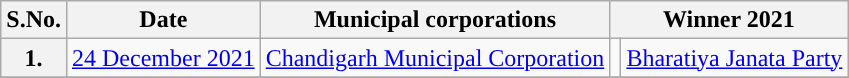<table class="wikitable sortable">
<tr>
<th>S.No.</th>
<th>Date</th>
<th>Municipal corporations</th>
<th colspan="2">Winner 2021</th>
</tr>
<tr>
<th>1.</th>
<td><a href='#'>24 December 2021</a></td>
<td><a href='#'>Chandigarh Municipal Corporation</a></td>
<td></td>
<td><a href='#'>Bharatiya Janata Party </a></td>
</tr>
<tr>
</tr>
</table>
